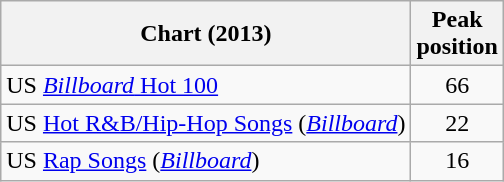<table class="wikitable sortable plainrowheaders" style="text-align:center;">
<tr>
<th scope="col">Chart (2013)</th>
<th scope="col">Peak<br>position</th>
</tr>
<tr>
<td align="left">US <a href='#'><em>Billboard</em> Hot 100</a></td>
<td align="center">66</td>
</tr>
<tr>
<td align="left">US <a href='#'>Hot R&B/Hip-Hop Songs</a> (<em><a href='#'>Billboard</a></em>)</td>
<td align="center">22</td>
</tr>
<tr>
<td align="left">US <a href='#'>Rap Songs</a> (<em><a href='#'>Billboard</a></em>)</td>
<td align="center">16</td>
</tr>
</table>
